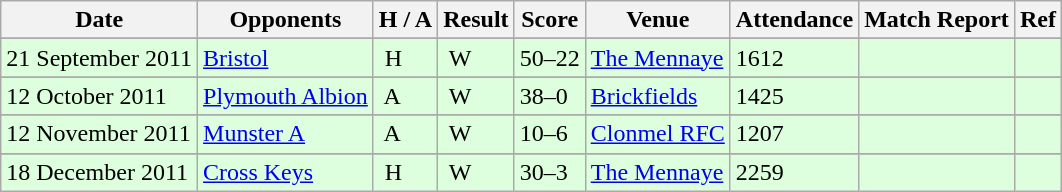<table class="wikitable" style="text-align:left">
<tr>
<th>Date</th>
<th>Opponents</th>
<th>H / A</th>
<th>Result</th>
<th>Score</th>
<th>Venue</th>
<th>Attendance</th>
<th>Match Report</th>
<th>Ref</th>
</tr>
<tr>
</tr>
<tr bgcolor="#ddffdd">
<td>21 September 2011</td>
<td><a href='#'>Bristol</a></td>
<td> H</td>
<td> W</td>
<td>50–22</td>
<td><a href='#'>The Mennaye</a></td>
<td>1612</td>
<td></td>
<td></td>
</tr>
<tr>
</tr>
<tr bgcolor="#ddffdd">
<td>12 October 2011</td>
<td><a href='#'>Plymouth Albion</a></td>
<td> A</td>
<td> W</td>
<td>38–0</td>
<td><a href='#'>Brickfields</a></td>
<td>1425</td>
<td></td>
<td></td>
</tr>
<tr>
</tr>
<tr bgcolor="#ddffdd">
<td>12 November 2011</td>
<td><a href='#'>Munster A</a></td>
<td> A</td>
<td> W</td>
<td>10–6</td>
<td><a href='#'>Clonmel RFC</a></td>
<td>1207</td>
<td></td>
<td></td>
</tr>
<tr>
</tr>
<tr bgcolor="#ddffdd">
<td>18 December 2011</td>
<td><a href='#'>Cross Keys</a></td>
<td> H</td>
<td> W</td>
<td>30–3</td>
<td><a href='#'>The Mennaye</a></td>
<td>2259</td>
<td></td>
<td></td>
</tr>
</table>
